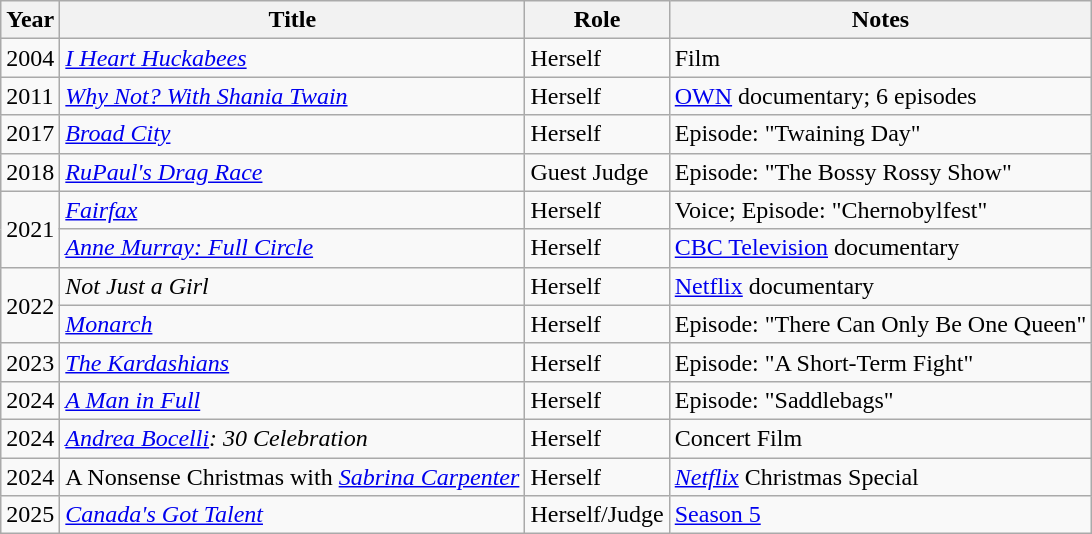<table class="wikitable">
<tr>
<th>Year</th>
<th>Title</th>
<th>Role</th>
<th>Notes</th>
</tr>
<tr>
<td>2004</td>
<td><em><a href='#'>I Heart Huckabees</a></em></td>
<td>Herself</td>
<td>Film</td>
</tr>
<tr>
<td>2011</td>
<td><em><a href='#'>Why Not? With Shania Twain</a></em></td>
<td>Herself</td>
<td><a href='#'>OWN</a> documentary; 6 episodes</td>
</tr>
<tr>
<td>2017</td>
<td><em><a href='#'>Broad City</a></em></td>
<td>Herself</td>
<td>Episode: "Twaining Day"</td>
</tr>
<tr>
<td>2018</td>
<td><em><a href='#'>RuPaul's Drag Race</a></em></td>
<td>Guest Judge</td>
<td>Episode: "The Bossy Rossy Show"</td>
</tr>
<tr>
<td rowspan="2">2021</td>
<td><em><a href='#'>Fairfax</a></em></td>
<td>Herself</td>
<td>Voice; Episode: "Chernobylfest"</td>
</tr>
<tr>
<td><em><a href='#'>Anne Murray: Full Circle</a></em></td>
<td>Herself</td>
<td><a href='#'>CBC Television</a> documentary</td>
</tr>
<tr>
<td rowspan="2">2022</td>
<td><em>Not Just a Girl</em></td>
<td>Herself</td>
<td><a href='#'>Netflix</a> documentary</td>
</tr>
<tr>
<td><em><a href='#'>Monarch</a></em></td>
<td>Herself</td>
<td>Episode: "There Can Only Be One Queen"</td>
</tr>
<tr>
<td>2023</td>
<td><em><a href='#'>The Kardashians</a></em></td>
<td>Herself</td>
<td>Episode: "A Short-Term Fight"</td>
</tr>
<tr>
<td>2024</td>
<td><em><a href='#'>A Man in Full</a></em></td>
<td>Herself</td>
<td>Episode: "Saddlebags"</td>
</tr>
<tr>
<td>2024</td>
<td><em><a href='#'>Andrea Bocelli</a>: 30 Celebration</em></td>
<td>Herself</td>
<td>Concert Film</td>
</tr>
<tr>
<td>2024</td>
<td>A Nonsense Christmas with <em><a href='#'>Sabrina Carpenter</a></em></td>
<td>Herself</td>
<td><em><a href='#'>Netflix</a></em> Christmas Special</td>
</tr>
<tr>
<td>2025</td>
<td><em><a href='#'>Canada's Got Talent</a></em></td>
<td>Herself/Judge</td>
<td><a href='#'>Season 5</a></td>
</tr>
</table>
